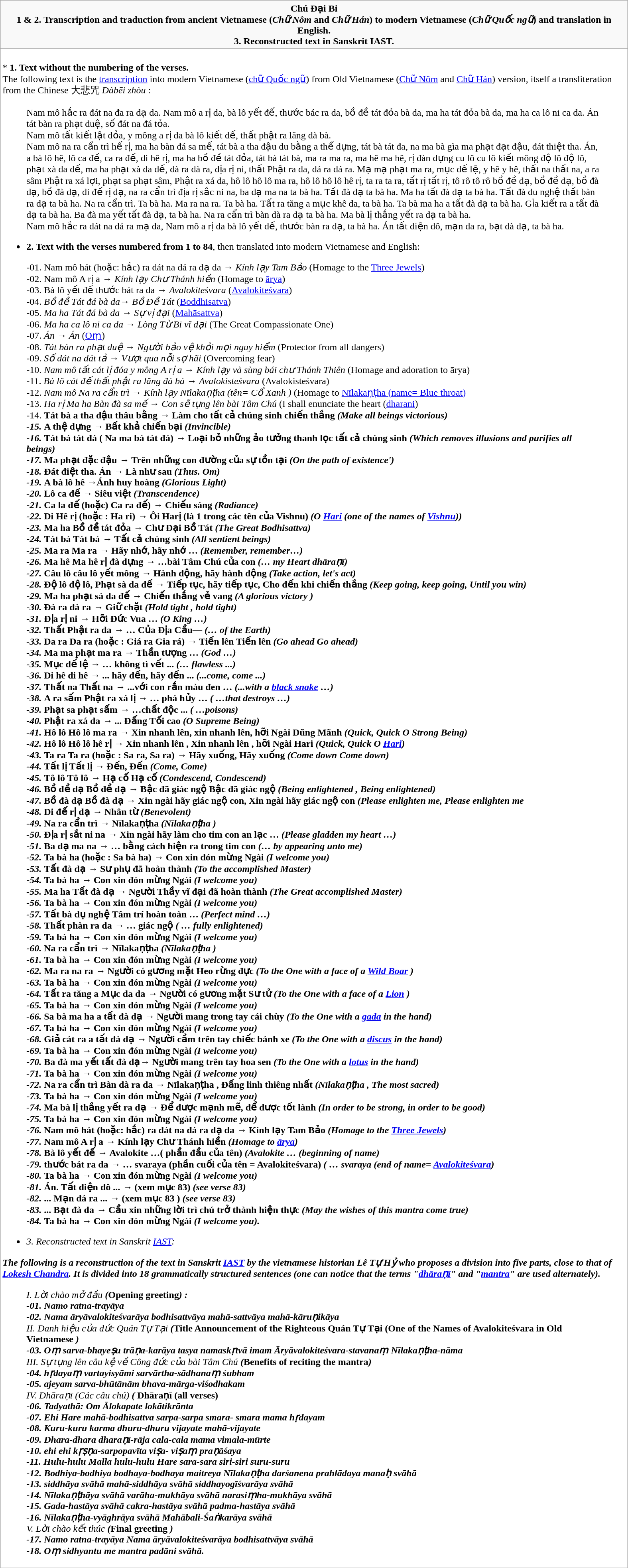<table role= "presentation" class="wikitable mw-collapsible mw-collapsed" scope=col style="width: 1050px;">
<tr>
<td style="text-align:center;"><strong><span><strong>Chú Đại Bi</strong></span><br>1 & 2. Transcription and traduction from ancient Vietnamese (<em>Chữ Nôm</em> and <em>Chữ Hán</em>) to modern Vietnamese (<em>Chữ Quốc ngữ</em>) and translation in English.<br>3. Reconstructed text in Sanskrit IAST.</strong></td>
</tr>
<tr>
</tr>
<tr style="background: #FFFFFF; color: black">
<td><br> * <strong>1. Text without the numbering of the verses</strong><strong>.</strong><br>The following text is the <a href='#'>transcription</a> into modern Vietnamese (<a href='#'>chữ Quốc ngữ</a>) from Old Vietnamese (<a href='#'>Chữ Nôm</a> and <a href='#'>Chữ Hán</a>) version, itself a transliteration from the Chinese 大悲咒 <em>Dàbēi zhòu</em> :<br><blockquote>Nam mô hắc ra đát na đa ra dạ da. Nam mô a rị da, bà lô yết đế, thước bác ra da, bồ đề tát đỏa bà da, ma ha tát đỏa bà da, ma ha ca lô ni ca da. Án tát bàn ra phạt duệ, số đát na đá tỏa.<br>
Nam mô tất kiết lật đỏa, y mông a rị da bà lô kiết đế, thất phật ra lăng đà bà.<br>
Nam mô na ra cẩn trì hế rị, ma ha bàn đá sa mế, tát bà a tha đậu du bằng a thể dựng, tát bà tát đa, na ma bà gìa ma phạt đạt đậu, đát thiệt tha. Án, a bà lô hê, lô ca đế, ca ra đế, di hê rị, ma ha bồ đề tát đỏa, tát bà tát bà, ma ra ma ra, ma hê ma hê, rị đàn dựng cu lô cu lô kiết mông độ lô độ lô, phạt xà da đế, ma ha phạt xà da đế, đà ra đà ra, địa rị ni, thất Phật ra da, dá ra dá ra. Mạ mạ phạt ma ra, mục đế lệ, y hê y hê, thất na thất na, a ra sâm Phật ra xá lợi, phạt sa phạt sâm, Phật ra xá da, hô lô hô lô ma ra, hô lô hô lô hê rị, ta ra ta ra, tất rị tất rị, tô rô tô rô bồ đề dạ, bồ đề dạ, bồ đà dạ, bồ đà dạ, di đế rị dạ, na ra cẩn trì địa rị sắc ni na, ba dạ ma na ta bà ha. Tất đà dạ ta bà ha. Ma ha tất đà dạ ta bà ha. Tất đà du nghệ thất bàn ra dạ ta bà ha. Na ra cẩn trì. Ta bà ha. Ma ra na ra. Ta bà ha.  Tất ra tăng a mục khê da, ta bà ha. Ta bà ma ha a tất đà dạ ta bà ha. Gỉa kiết ra a tất đà dạ ta bà ha. Ba đà ma yết tất đà dạ, ta bà ha. Na ra cẩn trì bàn dà ra dạ ta bà ha. Ma bà lị thắng yết ra dạ ta bà ha.<br>
Nam mô hắc ra đát na đá ra mạ da, Nam mô a rị da bà lô yết đế, thước bàn ra dạ, ta bà ha. Án tất điện đô, mạn đa ra, bạt đà dạ, ta bà ha.</blockquote><ul><li><strong>2. Text with the verses numbered from 1 to 84</strong>, then translated into modern Vietnamese  and English:</li></ul><blockquote>
-01. Nam mô hát (hoặc: hắc) ra đát na đá ra dạ da → <em>Kính lạy Tam Bảo</em> (Homage to the <a href='#'>Three Jewels</a>)<br>
-02. Nam mô A rị a → <em>Kính lạy Chư Thánh hiền</em> (Homage to <a href='#'>ārya</a>)<br>
-03. Bà lô yết đế thước bát ra da → <em>Avalokiteśvara </em>  (<a href='#'>Avalokiteśvara</a>) <br>
-04. <em>Bồ đề Tát đá bà da</em>→ <em>Bồ Đề Tát</em> (<a href='#'>Boddhisatva</a>)<br>
-05. <em>Ma ha Tát đá bà da</em> → <em>Sự vị đại</em>  (<a href='#'>Mahāsattva</a>)<br>
-06. <em>Ma ha ca lô ni ca da</em> → <em>Lòng Từ Bi vĩ đại</em>  (The Great Compassionate One)<br>
-07. <em>Án</em> → <em>Án</em> (<a href='#'>Oṃ</a>)<br>
-08. <em>Tát bàn ra phạt duệ</em> → <em>Người bảo vệ khỏi mọi nguy hiểm</em>  (Protector from all dangers)<br>
-09. <em>Số đát na đát tả</em> → <em>Vượt qua nỗi sợ hãi</em>  (Overcoming fear)<br>
-10. <em>Nam mô tất cát lị đóa y mông A rị a</em> → <em>Kính lạy và sùng bái chư Thánh Thiên</em>  (Homage and adoration to ārya)<br>
-11. <em>Bà lô cát đế thất phật ra lăng đà bà</em> → <em> Avalokisteśvara </em> (Avalokisteśvara)<br>
-12. <em>Nam mô Na ra cẩn trì</em> →  <em>Kính lạy Nīlakaṇṭha   (tên= Cổ Xanh )</em>  (Homage to <a href='#'>Nīlakaṇṭha (name= Blue throat)</a><br>
-13. <em>Ha rị Ma ha Bàn đà sa mế</em> → <em>Con sẽ tụng lên bài Tâm Chú</em>  (I shall enunciate the heart (<a href='#'>dharani</a>)<br>
-14. <strong>Tát bà a tha đậu thâu bằng<em> → </em>Làm cho tất cả chúng sinh chiến thắng<em>  (Make all beings victorious)<br>
-15. </em>A thệ dựng<em> → </em>Bất khả chiến bại<em>  (Invincible)<br>
-16. </em>Tát bá tát đá ( Na ma bà tát đá)<em> → </em>Loại bỏ những ảo tưởng thanh lọc tất cả chúng sinh<em> (Which removes illusions and purifies all beings)<br>
-17. </em>Ma phạt đặc đậu<em> → </em>Trên những con đường của sự tồn tại<em>  (On the path of existence')<br>
-18. </em>Đát điệt tha. Án<em> → </em>Là như sau<em>  (Thus. Om)<br>
-19. </em>A bà lô hê<em> →</em>Ánh huy hoàng<em>  (Glorious Light)<br>
-20. </em>Lô ca đế<em> → </em>Siêu việt<em>  (Transcendence)<br>
-21. </em>Ca la đế (hoặc) Ca ra đế) <em> → </em>Chiếu sáng<em>  (Radiance)<br>
-22. </em>Di Hê rị (hoặc : Ha ri)<em> → </em>Ôi Harị (là 1 trong các tên của Vishnu)<em>  (O <a href='#'>Hari</a> (one of the names of <a href='#'>Vishnu</a>))<br>
-23. </em>Ma ha Bồ đề tát đỏa<em> → </em>Chư Đại Bồ Tát<em>  (The Great Bodhisattva)<br>
-24. </em>Tát bà Tát bà<em> → </em>Tất cả chúng sinh<em>  (All sentient beings)<br>
-25. </em>Ma ra Ma ra<em> → </em>Hãy nhớ, hãy nhớ …<em>  (Remember, remember…)<br>
-26. </em>Ma hê Ma hê rị đà dựng<em> → </em> …bài Tâm Chú của con<em>  (… my Heart dhāraṇī)<br>
-27. </em>Câu lô câu lô yết mông<em> → </em>Hành động, hãy hành động<em>  (Take action, let's act)<br>
-28. </em>Độ lô độ lô, Phạt sà da đế<em> → </em>Tiếp tục, hãy tiếp tục, Cho đến khi chiến thắng<em>  (Keep going, keep going, Until you win)<br>
-29. </em>Ma ha phạt sà da đế<em> → </em>Chiến thắng vẻ vang<em>  (A glorious victory )<br>
-30. </em>Đà ra đà ra<em> → </em>Giữ chặt <em>  (Hold tight , hold tight)<br>
-31. </em>Địa rị ni<em> → </em>Hỡi Đức Vua … <em>  (O King …)<br>
-32. </em>Thất Phật ra da<em> → </em>… Của Địa Cầu—<em> (… of the Earth)<br>
-33. </em>Da ra Da ra (hoặc : Giá ra Gia rá)<em> → </em> Tiến lên Tiến lên<em> (Go ahead Go ahead)<br>
-34. </em>Ma ma phạt ma ra<em> → </em> Thần tượng …<em>  (God …)<br>
-35. </em>Mục đế lệ<em> → </em>… không tì vết ...<em>   (… flawless ...)<br>
-36. </em>Di hê di hê<em> → </em>... hãy đến, hãy đến ...<em>  (...come, come ...)<br>
-37. </em>Thất na Thất na<em> → </em>...với con rắn màu đen …<em> (...with a <a href='#'>black snake</a> …)<br>
-38. </em>A ra sấm Phật ra xá lị<em> → </em>… phá hủy …<em>  ( …that destroys …)<br>
-39. </em>Phạt sa phạt sấm<em> → </em> …chất độc ...<em>  ( …poisons)<br>
-40. </em>Phật ra xá da<em> → </em>... Đấng Tối cao <em>  (O Supreme Being)<br>
-41. </em>Hô lô Hô lô ma ra<em> → </em>Xin nhanh lên, xin nhanh lên, hỡi Ngài Dũng Mãnh <em>  (Quick, Quick O Strong Being) <br>
-42. </em>Hô lô Hô lô hê rị<em> → </em>Xin nhanh lên , Xin nhanh lên , hỡi Ngài Hari <em>  (Quick, Quick O <a href='#'>Hari</a>)<br>
-43. </em>Ta ra Ta ra (hoặc : Sa ra, Sa ra)<em> → </em> Hãy xuống,  Hãy xuống <em> (Come down Come down)<br>
-44. </em>Tất lị Tất lị<em> → </em> Đến, Đến <em>  (Come, Come)<br>
-45. </em>Tô lô Tô lô<em> → </em> Hạ cố Hạ cố <em> (Condescend, Condescend)<br>
-46. </em>Bồ đề dạ Bồ đề dạ<em> → </em>Bậc đã giác ngộ Bậc đã giác ngộ <em>  (Being enlightened , Being enlightened)<br>
-47. </em>Bồ đà dạ Bồ đà dạ<em> → </em>Xin ngài hãy giác ngộ con, Xin ngài hãy giác ngộ con <em>  (Please enlighten me, Please enlighten me<br>
-48. </em>Di đế rị dạ<em> → </em>Nhân từ<em>  (Benevolent)<br>
-49. </em>Na ra cẩn trì<em> → </em> Nīlakaṇṭha <em>  (Nīlakaṇṭha )<br>
-50. </em>Địa rị sắt ni na<em> → </em> Xin ngài hãy làm cho tim con an lạc …<em>  (Please gladden my heart …)<br>
-51. </em>Ba dạ ma na<em> → </em> … bằng cách hiện ra trong tim con<em>  (… by appearing unto me)<br>
-52. </em> Ta bà ha (hoặc : Sa bà ha) <em> → </em>Con xin đón mừng Ngài<em>   (I welcome you)<br>
-53. </em>Tất đà dạ<em> → </em>Sư phụ đã hoàn thành<em>  (To the accomplished Master)<br>
-54. </em>Ta bà ha <em> → </em>Con xin đón mừng Ngài<em>   (I welcome you)<br>
-55. </em>Ma ha Tất đà dạ<em> → </em>Người Thầy vĩ đại đã hoàn thành<em>  (The Great accomplished Master)<br>
-56. </em>Ta bà ha <em> → </em>Con xin đón mừng Ngài<em>   (I welcome you)<br>
-57. </em>Tất bà dụ nghệ<em>  </em>Tâm trí hoàn toàn … <em>  (Perfect mind …)<br>
-58. </em>Thất phàn ra da<em> → </em> …  giác ngộ<em> ( … fully enlightened)<br>
-59. </em>Ta bà ha<em> → </em>Con xin đón mừng Ngài<em>   (I welcome you)<br>
-60. </em>Na ra cẩn trì<em> → </em> Nīlakaṇṭha  <em>  (Nīlakaṇṭha )<br>
-61. </em>Ta bà ha<em> → </em>Con xin đón mừng Ngài<em>   (I welcome you)<br>
-62. </em>Ma ra na ra<em> → </em>Người có gương mặt Heo rừng đực<em>  (To the One with a face of a <a href='#'>Wild Boar</a> )<br>
-63. </em>Ta bà ha <em> → </em>Con xin đón mừng Ngài<em>   (I welcome you)<br>
-64. </em>Tất ra tăng a Mục da da<em> → </em>Người có gương mặt Sư tử<em>  (To the One with a face of a <a href='#'>Lion</a> )<br>
-65. </em>Ta bà ha<em> → </em>Con xin đón mừng Ngài<em>   (I welcome you)<br>
-66. </em>Sa bà ma ha a tất đà dạ<em> → </em>Người mang trong tay cái chùy<em>  (To the One with a <a href='#'>gada</a> in the hand)<br>
-67. </em>Ta bà ha <em> → </em>Con xin đón mừng Ngài<em>   (I welcome you)<br>
-68. </em>Giả cát ra a tất đà dạ<em> → </em>Người cầm trên tay chiếc bánh xe<em>  (To the One with a <a href='#'>discus</a> in the hand)<br>
-69. </em>Ta bà ha<em> → </em>Con xin đón mừng Ngài<em>   (I welcome you)<br>
-70. </em>Ba đà ma yết tất đà dạ<em>→ </em>Người mang trên tay hoa sen<em>  (To the One with a <a href='#'>lotus</a> in the hand)<br>
-71. </em>Ta bà ha<em> → </em>Con xin đón mừng Ngài<em>   (I welcome you)<br>
-72. </em>Na ra cẩn trì Bàn dà ra da<em> → </em> Nīlakaṇṭha , Đấng linh thiêng nhất<em>  (Nīlakaṇṭha , The most sacred)<br>
-73. </em>Ta bà ha <em> → </em>Con xin đón mừng Ngài<em>   (I welcome you)<br>
-74. </em>Ma bà lị thắng yết ra dạ<em> → </em>Để được mạnh mẽ, để được tốt lành<em>  (In order to be strong, in order to be good)<br>
-75. </em>Ta bà ha<em> → </em>Con xin đón mừng Ngài<em>   (I welcome you)<br>
-76. </em>Nam mô hát (hoặc: hắc) ra đát na đá ra dạ da<em> → </em>Kính lạy Tam Bảo<em>  (Homage to the <a href='#'>Three Jewels</a>)<br>
-77. </em>Nam mô A rị a<em> → </em>Kính lạy Chư Thánh hiền<em>  (Homage to <a href='#'>ārya</a>)<br>
-78. </em>Bà lô yết đế<em> → </em>Avalokite …( phần đầu của tên)<em>  (Avalokite … (beginning of name)<br>
-79. </em>thước bát ra da<em> → </em>… svaraya (phần cuối của tên = Avalokiteśvara)<em>  ( … svaraya (end of name= <a href='#'>Avalokiteśvara</a>)<br>
-80. </em>Ta bà ha<em> → </em>Con xin đón mừng Ngài<em>   (I welcome you)<br>
-81. </em>Án. Tất điện đô ...<em> → </em>(xem mục 83)<em>  (see verse 83)<br> 
-82. </em>... Mạn đá ra ...<em> → </em>(xem mục 83 )<em> (see verse 83)<br> 
-83. </em>... Bạt đà da <em> → </em>Cầu xin những lời trì chú trở thành hiện thực<em>  (May the wishes of this mantra come true)<br>
-84. </em>Ta bà ha<em> → </em>Con xin đón mừng Ngài<em>   (I welcome you).<br>
</blockquote><ul><li></strong>3. Reconstructed text in Sanskrit <a href='#'>IAST</a>:<strong></li></ul>The following is a reconstruction of the text in Sanskrit <a href='#'>IAST</a> by the vietnamese historian Lê Tự Hỷ who proposes a division into five parts, close to that of <a href='#'>Lokesh Chandra</a>. It is divided into 18 grammatically structured sentences (one can notice that the terms "<a href='#'>dhāraṇī</a>" and "<a href='#'>mantra</a>" are used alternately).
<blockquote>
</strong>I. Lời chào mở đầu<strong> (</em>Opening greeting<em>) :<br>
-01. Namo ratna-trayāya<br> 
-02. Nama āryāvalokiteśvarāya bodhisattvāya mahā-sattvāya mahā-kāruṇikāya<br>
</strong>II. Danh hiệu của đức Quán Tự Tại<strong> (</em>Title Announcement of the Righteous Quán Tự Tại (One of the Names of Avalokiteśvara in Old Vietnamese <em>)<br> 
-03. Oṃ sarva-bhayeṣu trāṇa-karāya tasya namaskṛtvā imam Āryāvalokiteśvara-stavanaṃ Nīlakaṇṭha-nāma <br>
</strong>III. Sự tụng lên câu kệ về Công đức của bài Tâm Chú<strong> (</em>Benefits of reciting the mantra<em>)<br>
-04. hṛdayaṃ vartayisyāmi sarvārtha-sādhanaṃ śubham  <br>
-05. ajeyam sarva-bhūtānām bhava-mārga-viśodhakam <br>
</strong>IV. Dhāraṇī (Các câu chú)<strong> (</em> Dhāraṇī (all verses)<em><br>
-06. Tadyathā: Om Ālokapate lokātikrānta <br>
-07. Ehi Hare mahā-bodhisattva sarpa-sarpa smara- smara mama hṛdayam <br>
-08. Kuru-kuru karma dhuru-dhuru vijayate mahā-vijayate <br>
-09. Dhara-dhara dharaṇī-rāja cala-cala mama vimala-mūrte <br>
-10. ehi ehi kṛṣṇa-sarpopavīta viṣa- viṣaṃ praṇāśaya <br>
-11. Hulu-hulu Malla hulu-hulu Hare sara-sara siri-siri suru-suru <br> 
-12. Bodhiya-bodhiya bodhaya-bodhaya maitreya Nīlakaṇṭha darśanena prahlādaya manaḥ svāhā <br>
-13. siddhāya svāhā mahā-siddhāya svāhā siddhayogīśvarāya svāhā <br>
-14. Nīlakaṇṭhāya svāhā varāha-mukhāya svāhā narasiṃha-mukhāya svāhā <br>
-15. Gada-hastāya svāhā cakra-hastāya svāhā padma-hastāya svāhā<br>
-16. Nīlakaṇṭha-vyāghrāya svāhā Mahābali-Śaṅkarāya svāhā<br> 
</strong>V. Lời chào kết thúc<strong> (</em>Final greeting <em>)<br> 
-17. Namo ratna-trayāya Nama āryāvalokiteśvarāya bodhisattvāya svāhā<br>
-18. Oṃ sidhyantu me mantra padāni svāhā.<br>
</blockquote></td>
</tr>
</table>
